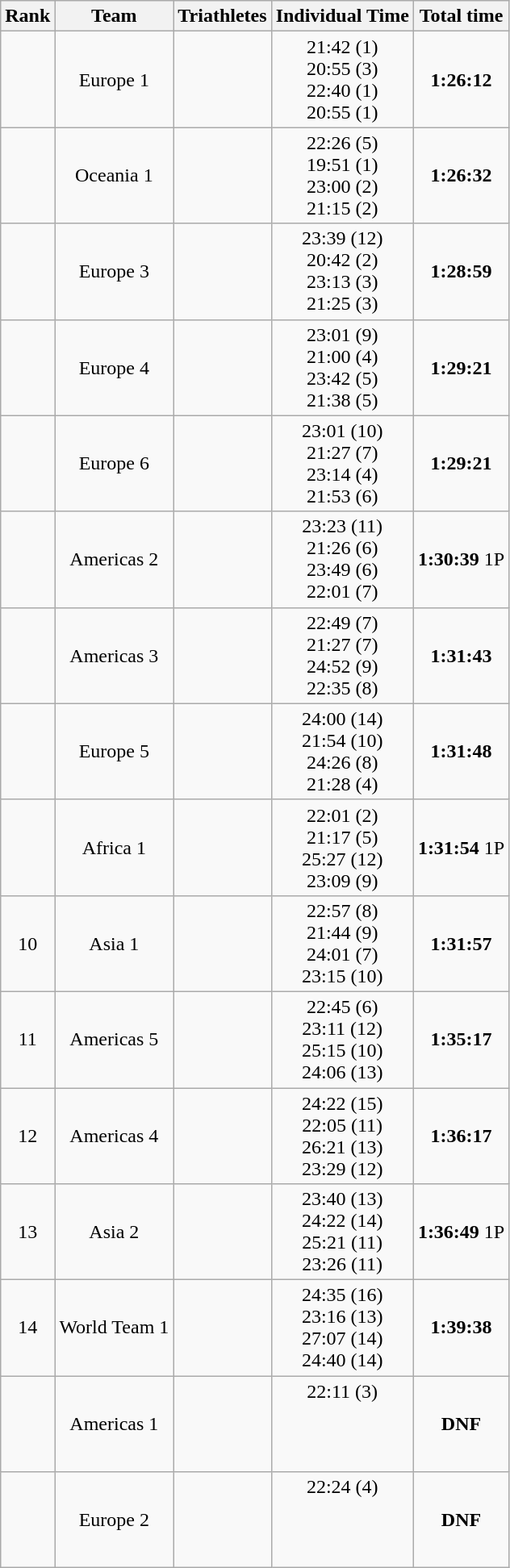<table class="wikitable" style="text-align:center">
<tr>
<th>Rank</th>
<th>Team</th>
<th>Triathletes</th>
<th>Individual Time</th>
<th>Total time</th>
</tr>
<tr>
<td></td>
<td>Europe 1</td>
<td align=left><br><br><br></td>
<td>21:42 (1)<br>20:55 (3)<br>22:40 (1)<br>20:55 (1)</td>
<td><strong>1:26:12</strong></td>
</tr>
<tr>
<td></td>
<td>Oceania 1</td>
<td align=left><br><br><br></td>
<td>22:26 (5)<br>19:51 (1)<br>23:00 (2)<br>21:15 (2)</td>
<td><strong>1:26:32</strong></td>
</tr>
<tr>
<td></td>
<td>Europe 3</td>
<td align=left><br><br><br></td>
<td>23:39 (12)<br>20:42 (2)<br>23:13 (3)<br>21:25 (3)</td>
<td><strong>1:28:59</strong></td>
</tr>
<tr>
<td></td>
<td>Europe 4</td>
<td align=left><br><br><br></td>
<td>23:01 (9)<br>21:00 (4)<br>23:42 (5)<br>21:38 (5)</td>
<td><strong>1:29:21</strong></td>
</tr>
<tr>
<td></td>
<td>Europe 6</td>
<td align=left><br><br><br></td>
<td>23:01 (10)<br>21:27 (7)<br>23:14 (4)<br>21:53 (6)</td>
<td><strong>1:29:21</strong></td>
</tr>
<tr>
<td></td>
<td>Americas 2</td>
<td align=left><br><br><br></td>
<td>23:23 (11)<br>21:26 (6)<br>23:49 (6)<br>22:01 (7)</td>
<td><strong>1:30:39</strong> 1P</td>
</tr>
<tr>
<td></td>
<td>Americas 3</td>
<td align=left><br><br><br></td>
<td>22:49 (7)<br>21:27 (7)<br>24:52 (9)<br>22:35 (8)</td>
<td><strong>1:31:43</strong></td>
</tr>
<tr>
<td></td>
<td>Europe 5</td>
<td align=left><br><br><br></td>
<td>24:00 (14)<br>21:54 (10)<br>24:26 (8)<br>21:28 (4)</td>
<td><strong>1:31:48</strong></td>
</tr>
<tr>
<td></td>
<td>Africa 1</td>
<td align=left><br><br><br></td>
<td>22:01 (2)<br>21:17 (5)<br>25:27 (12)<br>23:09 (9)</td>
<td><strong>1:31:54</strong> 1P</td>
</tr>
<tr>
<td>10</td>
<td>Asia 1</td>
<td align=left><br><br><br></td>
<td>22:57 (8)<br>21:44 (9)<br>24:01 (7)<br>23:15 (10)</td>
<td><strong>1:31:57</strong></td>
</tr>
<tr>
<td>11</td>
<td>Americas 5</td>
<td align=left><br><br><br></td>
<td>22:45 (6)<br>23:11 (12)<br>25:15 (10)<br>24:06 (13)</td>
<td><strong>1:35:17</strong></td>
</tr>
<tr>
<td>12</td>
<td>Americas 4</td>
<td align=left><br><br><br></td>
<td>24:22 (15)<br>22:05 (11)<br>26:21 (13)<br>23:29 (12)</td>
<td><strong>1:36:17</strong></td>
</tr>
<tr>
<td>13</td>
<td>Asia 2</td>
<td align=left><br><br><br></td>
<td>23:40 (13)<br>24:22 (14)<br>25:21 (11)<br>23:26 (11)</td>
<td><strong>1:36:49</strong> 1P</td>
</tr>
<tr>
<td>14</td>
<td>World Team 1</td>
<td align=left><br><br><br></td>
<td>24:35 (16)<br>23:16 (13)<br>27:07 (14)<br>24:40 (14)</td>
<td><strong>1:39:38</strong></td>
</tr>
<tr>
<td></td>
<td>Americas 1</td>
<td align=left><br><br><br></td>
<td>22:11 (3)<br><br><br><br></td>
<td><strong>DNF</strong></td>
</tr>
<tr>
<td></td>
<td>Europe 2</td>
<td align=left><br><br><br></td>
<td>22:24 (4)<br><br><br><br></td>
<td><strong>DNF</strong></td>
</tr>
</table>
